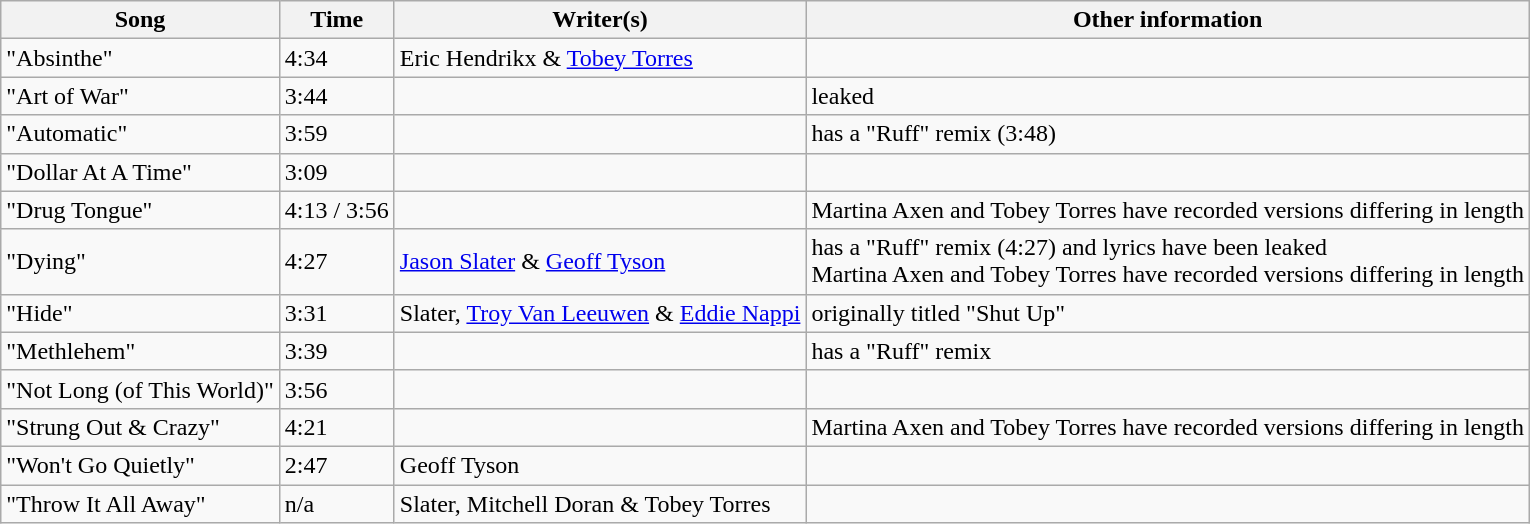<table class="wikitable">
<tr>
<th>Song</th>
<th>Time</th>
<th>Writer(s)</th>
<th>Other information</th>
</tr>
<tr>
<td>"Absinthe"</td>
<td>4:34</td>
<td>Eric Hendrikx & <a href='#'>Tobey Torres</a></td>
<td></td>
</tr>
<tr>
<td>"Art of War"</td>
<td>3:44</td>
<td></td>
<td>leaked</td>
</tr>
<tr>
<td>"Automatic"</td>
<td>3:59</td>
<td></td>
<td>has a "Ruff" remix (3:48)</td>
</tr>
<tr>
<td>"Dollar At A Time"</td>
<td>3:09</td>
<td></td>
<td></td>
</tr>
<tr>
<td>"Drug Tongue"</td>
<td>4:13 / 3:56</td>
<td></td>
<td>Martina Axen and Tobey Torres have recorded versions differing in length</td>
</tr>
<tr>
<td>"Dying"</td>
<td>4:27</td>
<td><a href='#'>Jason Slater</a> & <a href='#'>Geoff Tyson</a></td>
<td>has a "Ruff" remix (4:27) and lyrics have been leaked<br>Martina Axen and Tobey Torres have recorded versions differing in length</td>
</tr>
<tr>
<td>"Hide"</td>
<td>3:31</td>
<td>Slater, <a href='#'>Troy Van Leeuwen</a> & <a href='#'>Eddie Nappi</a></td>
<td>originally titled "Shut Up"</td>
</tr>
<tr>
<td>"Methlehem"</td>
<td>3:39</td>
<td></td>
<td>has a "Ruff" remix</td>
</tr>
<tr>
<td>"Not Long (of This World)"</td>
<td>3:56</td>
<td></td>
<td></td>
</tr>
<tr>
<td>"Strung Out & Crazy"</td>
<td>4:21</td>
<td></td>
<td>Martina Axen and Tobey Torres have recorded versions differing in length</td>
</tr>
<tr>
<td>"Won't Go Quietly"</td>
<td>2:47</td>
<td>Geoff Tyson</td>
<td></td>
</tr>
<tr>
<td>"Throw It All Away"</td>
<td>n/a</td>
<td>Slater, Mitchell Doran & Tobey Torres</td>
<td></td>
</tr>
</table>
